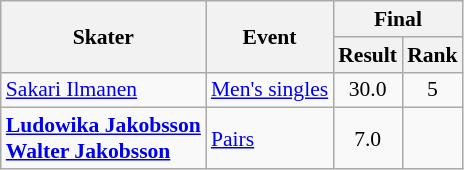<table class=wikitable style="font-size:90%">
<tr>
<th rowspan=2>Skater</th>
<th rowspan=2>Event</th>
<th colspan=2>Final</th>
</tr>
<tr>
<th>Result</th>
<th>Rank</th>
</tr>
<tr>
<td><a href='#'>Sakari Ilmanen</a></td>
<td><a href='#'>Men's singles</a></td>
<td align=center>30.0</td>
<td align=center>5</td>
</tr>
<tr>
<td><strong><a href='#'>Ludowika Jakobsson</a> <br> <a href='#'>Walter Jakobsson</a></strong></td>
<td><a href='#'>Pairs</a></td>
<td align=center>7.0</td>
<td align=center></td>
</tr>
</table>
